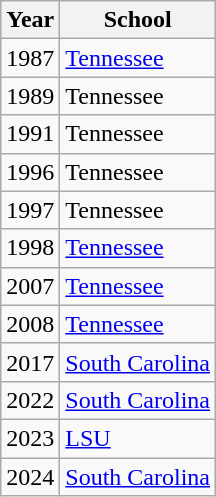<table class="wikitable">
<tr>
<th>Year</th>
<th>School</th>
</tr>
<tr>
<td>1987</td>
<td><a href='#'>Tennessee</a></td>
</tr>
<tr>
<td>1989</td>
<td>Tennessee</td>
</tr>
<tr>
<td>1991</td>
<td>Tennessee</td>
</tr>
<tr>
<td>1996</td>
<td>Tennessee</td>
</tr>
<tr>
<td>1997</td>
<td>Tennessee</td>
</tr>
<tr>
<td>1998</td>
<td><a href='#'>Tennessee</a></td>
</tr>
<tr>
<td>2007</td>
<td><a href='#'>Tennessee</a></td>
</tr>
<tr>
<td>2008</td>
<td><a href='#'>Tennessee</a></td>
</tr>
<tr>
<td>2017</td>
<td><a href='#'>South Carolina</a></td>
</tr>
<tr>
<td>2022</td>
<td><a href='#'>South Carolina</a></td>
</tr>
<tr>
<td>2023</td>
<td><a href='#'>LSU</a></td>
</tr>
<tr>
<td>2024</td>
<td><a href='#'>South Carolina</a></td>
</tr>
</table>
